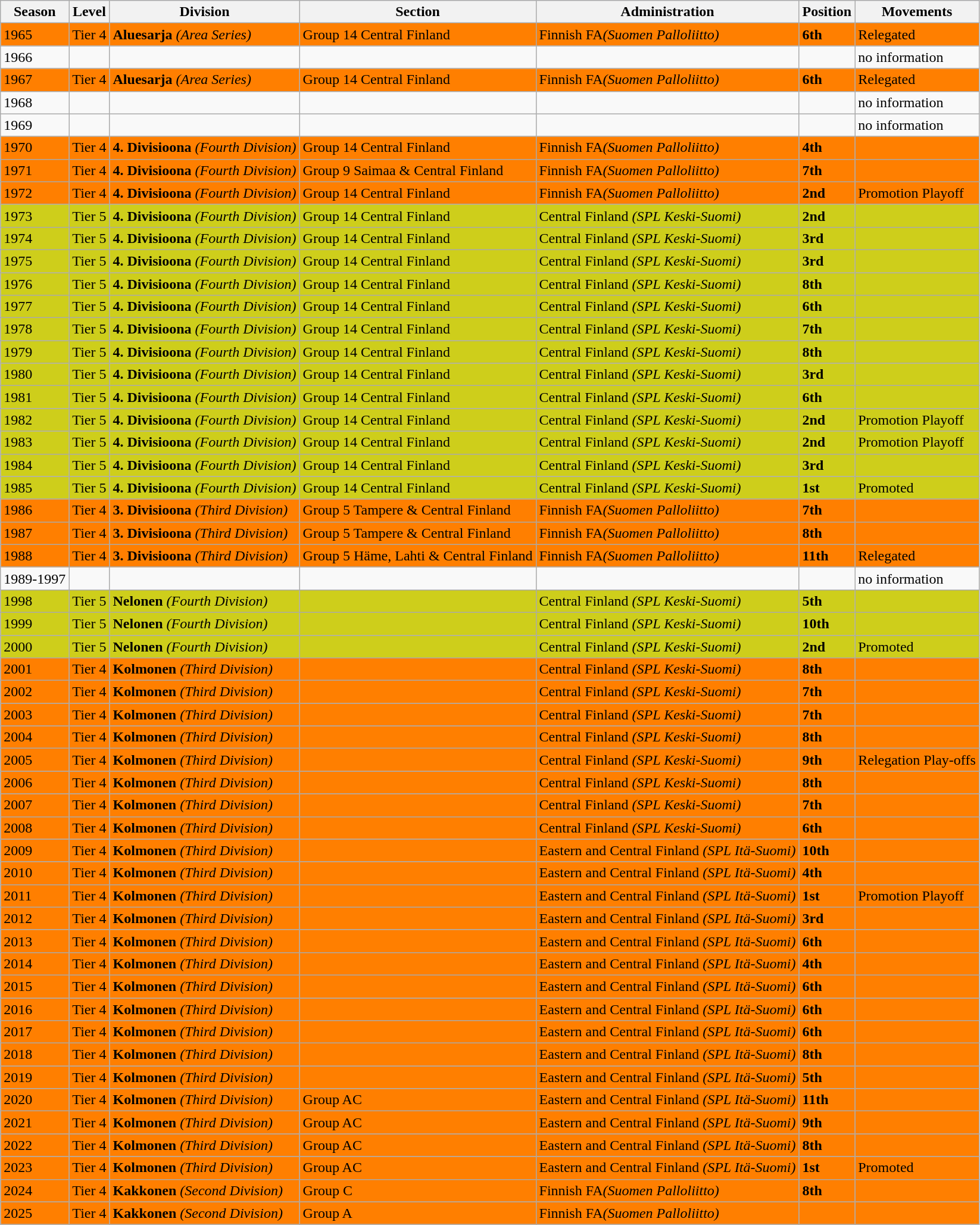<table class="wikitable">
<tr style="background:#f0f6fa;">
<th><strong>Season</strong></th>
<th><strong>Level</strong></th>
<th><strong>Division</strong></th>
<th><strong>Section</strong></th>
<th><strong>Administration</strong></th>
<th><strong>Position</strong></th>
<th><strong>Movements</strong></th>
</tr>
<tr>
<td style="background:#FF7F00;">1965</td>
<td style="background:#FF7F00;">Tier 4</td>
<td style="background:#FF7F00;"><strong>Aluesarja</strong> <em>(Area Series)</em></td>
<td style="background:#FF7F00;">Group 14 Central Finland</td>
<td style="background:#FF7F00;">Finnish FA<em>(Suomen Palloliitto)</em></td>
<td style="background:#FF7F00;"><strong>6th</strong></td>
<td style="background:#FF7F00;">Relegated</td>
</tr>
<tr>
<td style="background:#;">1966</td>
<td style="background:#;"></td>
<td style="background:#;"></td>
<td style="background:#;"></td>
<td style="background:#;"></td>
<td style="background:#;"></td>
<td style="background:#;">no information</td>
</tr>
<tr>
<td style="background:#FF7F00;">1967</td>
<td style="background:#FF7F00;">Tier 4</td>
<td style="background:#FF7F00;"><strong>Aluesarja</strong> <em>(Area Series)</em></td>
<td style="background:#FF7F00;">Group 14 Central Finland</td>
<td style="background:#FF7F00;">Finnish FA<em>(Suomen Palloliitto)</em></td>
<td style="background:#FF7F00;"><strong>6th</strong></td>
<td style="background:#FF7F00;">Relegated</td>
</tr>
<tr>
<td style="background:#;">1968</td>
<td style="background:#;"></td>
<td style="background:#;"></td>
<td style="background:#;"></td>
<td style="background:#;"></td>
<td style="background:#;"></td>
<td style="background:#;">no information</td>
</tr>
<tr>
<td style="background:#;">1969</td>
<td style="background:#;"></td>
<td style="background:#;"></td>
<td style="background:#;"></td>
<td style="background:#;"></td>
<td style="background:#;"></td>
<td style="background:#;">no information</td>
</tr>
<tr>
<td style="background:#FF7F00;">1970</td>
<td style="background:#FF7F00;">Tier 4</td>
<td style="background:#FF7F00;"><strong>4. Divisioona</strong> <em>(Fourth Division)</em></td>
<td style="background:#FF7F00;">Group 14 Central Finland</td>
<td style="background:#FF7F00;">Finnish FA<em>(Suomen Palloliitto)</em></td>
<td style="background:#FF7F00;"><strong>4th</strong></td>
<td style="background:#FF7F00;"></td>
</tr>
<tr>
<td style="background:#FF7F00;">1971</td>
<td style="background:#FF7F00;">Tier 4</td>
<td style="background:#FF7F00;"><strong>4. Divisioona</strong> <em>(Fourth Division)</em></td>
<td style="background:#FF7F00;">Group 9 Saimaa & Central Finland</td>
<td style="background:#FF7F00;">Finnish FA<em>(Suomen Palloliitto)</em></td>
<td style="background:#FF7F00;"><strong>7th</strong></td>
<td style="background:#FF7F00;"></td>
</tr>
<tr>
<td style="background:#FF7F00;">1972</td>
<td style="background:#FF7F00;">Tier 4</td>
<td style="background:#FF7F00;"><strong>4. Divisioona</strong> <em>(Fourth Division)</em></td>
<td style="background:#FF7F00;">Group 14 Central Finland</td>
<td style="background:#FF7F00;">Finnish FA<em>(Suomen Palloliitto)</em></td>
<td style="background:#FF7F00;"><strong>2nd</strong></td>
<td style="background:#FF7F00;">Promotion Playoff</td>
</tr>
<tr>
<td style="background:#CECE1B;">1973</td>
<td style="background:#CECE1B;">Tier 5</td>
<td style="background:#CECE1B;"><strong>4. Divisioona</strong> <em>(Fourth Division)</em></td>
<td style="background:#CECE1B;">Group 14 Central Finland</td>
<td style="background:#CECE1B;">Central Finland <em>(SPL Keski-Suomi)</em></td>
<td style="background:#CECE1B;"><strong>2nd</strong></td>
<td style="background:#CECE1B;"></td>
</tr>
<tr>
<td style="background:#CECE1B;">1974</td>
<td style="background:#CECE1B;">Tier 5</td>
<td style="background:#CECE1B;"><strong>4. Divisioona</strong> <em>(Fourth Division)</em></td>
<td style="background:#CECE1B;">Group 14 Central Finland</td>
<td style="background:#CECE1B;">Central Finland <em>(SPL Keski-Suomi)</em></td>
<td style="background:#CECE1B;"><strong>3rd</strong></td>
<td style="background:#CECE1B;"></td>
</tr>
<tr>
<td style="background:#CECE1B;">1975</td>
<td style="background:#CECE1B;">Tier 5</td>
<td style="background:#CECE1B;"><strong>4. Divisioona</strong> <em>(Fourth Division)</em></td>
<td style="background:#CECE1B;">Group 14 Central Finland</td>
<td style="background:#CECE1B;">Central Finland <em>(SPL Keski-Suomi)</em></td>
<td style="background:#CECE1B;"><strong>3rd</strong></td>
<td style="background:#CECE1B;"></td>
</tr>
<tr>
<td style="background:#CECE1B;">1976</td>
<td style="background:#CECE1B;">Tier 5</td>
<td style="background:#CECE1B;"><strong>4. Divisioona</strong> <em>(Fourth Division)</em></td>
<td style="background:#CECE1B;">Group 14 Central Finland</td>
<td style="background:#CECE1B;">Central Finland <em>(SPL Keski-Suomi)</em></td>
<td style="background:#CECE1B;"><strong>8th</strong></td>
<td style="background:#CECE1B;"></td>
</tr>
<tr>
<td style="background:#CECE1B;">1977</td>
<td style="background:#CECE1B;">Tier 5</td>
<td style="background:#CECE1B;"><strong>4. Divisioona</strong> <em>(Fourth Division)</em></td>
<td style="background:#CECE1B;">Group 14 Central Finland</td>
<td style="background:#CECE1B;">Central Finland <em>(SPL Keski-Suomi)</em></td>
<td style="background:#CECE1B;"><strong>6th</strong></td>
<td style="background:#CECE1B;"></td>
</tr>
<tr>
<td style="background:#CECE1B;">1978</td>
<td style="background:#CECE1B;">Tier 5</td>
<td style="background:#CECE1B;"><strong>4. Divisioona</strong> <em>(Fourth Division)</em></td>
<td style="background:#CECE1B;">Group 14 Central Finland</td>
<td style="background:#CECE1B;">Central Finland <em>(SPL Keski-Suomi)</em></td>
<td style="background:#CECE1B;"><strong>7th</strong></td>
<td style="background:#CECE1B;"></td>
</tr>
<tr>
<td style="background:#CECE1B;">1979</td>
<td style="background:#CECE1B;">Tier 5</td>
<td style="background:#CECE1B;"><strong>4. Divisioona</strong> <em>(Fourth Division)</em></td>
<td style="background:#CECE1B;">Group 14 Central Finland</td>
<td style="background:#CECE1B;">Central Finland <em>(SPL Keski-Suomi)</em></td>
<td style="background:#CECE1B;"><strong>8th</strong></td>
<td style="background:#CECE1B;"></td>
</tr>
<tr>
<td style="background:#CECE1B;">1980</td>
<td style="background:#CECE1B;">Tier 5</td>
<td style="background:#CECE1B;"><strong>4. Divisioona</strong> <em>(Fourth Division)</em></td>
<td style="background:#CECE1B;">Group 14 Central Finland</td>
<td style="background:#CECE1B;">Central Finland <em>(SPL Keski-Suomi)</em></td>
<td style="background:#CECE1B;"><strong>3rd</strong></td>
<td style="background:#CECE1B;"></td>
</tr>
<tr>
<td style="background:#CECE1B;">1981</td>
<td style="background:#CECE1B;">Tier 5</td>
<td style="background:#CECE1B;"><strong>4. Divisioona</strong> <em>(Fourth Division)</em></td>
<td style="background:#CECE1B;">Group 14 Central Finland</td>
<td style="background:#CECE1B;">Central Finland <em>(SPL Keski-Suomi)</em></td>
<td style="background:#CECE1B;"><strong>6th</strong></td>
<td style="background:#CECE1B;"></td>
</tr>
<tr>
<td style="background:#CECE1B;">1982</td>
<td style="background:#CECE1B;">Tier 5</td>
<td style="background:#CECE1B;"><strong>4. Divisioona</strong> <em>(Fourth Division)</em></td>
<td style="background:#CECE1B;">Group 14 Central Finland</td>
<td style="background:#CECE1B;">Central Finland <em>(SPL Keski-Suomi)</em></td>
<td style="background:#CECE1B;"><strong>2nd</strong></td>
<td style="background:#CECE1B;">Promotion Playoff</td>
</tr>
<tr>
<td style="background:#CECE1B;">1983</td>
<td style="background:#CECE1B;">Tier 5</td>
<td style="background:#CECE1B;"><strong>4. Divisioona</strong> <em>(Fourth Division)</em></td>
<td style="background:#CECE1B;">Group 14 Central Finland</td>
<td style="background:#CECE1B;">Central Finland <em>(SPL Keski-Suomi)</em></td>
<td style="background:#CECE1B;"><strong>2nd</strong></td>
<td style="background:#CECE1B;">Promotion Playoff</td>
</tr>
<tr>
<td style="background:#CECE1B;">1984</td>
<td style="background:#CECE1B;">Tier 5</td>
<td style="background:#CECE1B;"><strong>4. Divisioona</strong> <em>(Fourth Division)</em></td>
<td style="background:#CECE1B;">Group 14 Central Finland</td>
<td style="background:#CECE1B;">Central Finland <em>(SPL Keski-Suomi)</em></td>
<td style="background:#CECE1B;"><strong>3rd</strong></td>
<td style="background:#CECE1B;"></td>
</tr>
<tr>
<td style="background:#CECE1B;">1985</td>
<td style="background:#CECE1B;">Tier 5</td>
<td style="background:#CECE1B;"><strong>4. Divisioona</strong> <em>(Fourth Division)</em></td>
<td style="background:#CECE1B;">Group 14 Central Finland</td>
<td style="background:#CECE1B;">Central Finland <em>(SPL Keski-Suomi)</em></td>
<td style="background:#CECE1B;"><strong>1st</strong></td>
<td style="background:#CECE1B;">Promoted</td>
</tr>
<tr>
<td style="background:#FF7F00;">1986</td>
<td style="background:#FF7F00;">Tier 4</td>
<td style="background:#FF7F00;"><strong>3. Divisioona</strong> <em>(Third Division)</em></td>
<td style="background:#FF7F00;">Group 5 Tampere & Central Finland</td>
<td style="background:#FF7F00;">Finnish FA<em>(Suomen Palloliitto)</em></td>
<td style="background:#FF7F00;"><strong>7th</strong></td>
<td style="background:#FF7F00;"></td>
</tr>
<tr>
<td style="background:#FF7F00;">1987</td>
<td style="background:#FF7F00;">Tier 4</td>
<td style="background:#FF7F00;"><strong>3. Divisioona</strong> <em>(Third Division)</em></td>
<td style="background:#FF7F00;">Group 5 Tampere & Central Finland</td>
<td style="background:#FF7F00;">Finnish FA<em>(Suomen Palloliitto)</em></td>
<td style="background:#FF7F00;"><strong>8th</strong></td>
<td style="background:#FF7F00;"></td>
</tr>
<tr>
<td style="background:#FF7F00;">1988</td>
<td style="background:#FF7F00;">Tier 4</td>
<td style="background:#FF7F00;"><strong>3. Divisioona</strong> <em>(Third Division)</em></td>
<td style="background:#FF7F00;">Group 5 Häme, Lahti & Central Finland</td>
<td style="background:#FF7F00;">Finnish FA<em>(Suomen Palloliitto)</em></td>
<td style="background:#FF7F00;"><strong>11th</strong></td>
<td style="background:#FF7F00;">Relegated</td>
</tr>
<tr>
<td style="background:#;">1989-1997</td>
<td style="background:#;"></td>
<td style="background:#;"></td>
<td style="background:#;"></td>
<td style="background:#;"></td>
<td style="background:#;"></td>
<td style="background:#;">no information</td>
</tr>
<tr>
<td style="background:#CECE1B;">1998</td>
<td style="background:#CECE1B;">Tier 5</td>
<td style="background:#CECE1B;"><strong>Nelonen</strong> <em>(Fourth Division)</em></td>
<td style="background:#CECE1B;"></td>
<td style="background:#CECE1B;">Central Finland <em>(SPL Keski-Suomi)</em></td>
<td style="background:#CECE1B;"><strong>5th</strong></td>
<td style="background:#CECE1B;"></td>
</tr>
<tr>
<td style="background:#CECE1B;">1999</td>
<td style="background:#CECE1B;">Tier 5</td>
<td style="background:#CECE1B;"><strong>Nelonen</strong> <em>(Fourth Division)</em></td>
<td style="background:#CECE1B;"></td>
<td style="background:#CECE1B;">Central Finland <em>(SPL Keski-Suomi)</em></td>
<td style="background:#CECE1B;"><strong>10th</strong></td>
<td style="background:#CECE1B;"></td>
</tr>
<tr>
<td style="background:#CECE1B;">2000</td>
<td style="background:#CECE1B;">Tier 5</td>
<td style="background:#CECE1B;"><strong>Nelonen</strong> <em>(Fourth Division)</em></td>
<td style="background:#CECE1B;"></td>
<td style="background:#CECE1B;">Central Finland <em>(SPL Keski-Suomi)</em></td>
<td style="background:#CECE1B;"><strong>2nd</strong></td>
<td style="background:#CECE1B;">Promoted</td>
</tr>
<tr>
<td style="background:#FF7F00;">2001</td>
<td style="background:#FF7F00;">Tier 4</td>
<td style="background:#FF7F00;"><strong>Kolmonen</strong> <em>(Third Division)</em></td>
<td style="background:#FF7F00;"></td>
<td style="background:#FF7F00;">Central Finland <em>(SPL Keski-Suomi)</em></td>
<td style="background:#FF7F00;"><strong>8th</strong></td>
<td style="background:#FF7F00;"></td>
</tr>
<tr>
<td style="background:#FF7F00;">2002</td>
<td style="background:#FF7F00;">Tier 4</td>
<td style="background:#FF7F00;"><strong>Kolmonen</strong> <em>(Third Division)</em></td>
<td style="background:#FF7F00;"></td>
<td style="background:#FF7F00;">Central Finland <em>(SPL Keski-Suomi)</em></td>
<td style="background:#FF7F00;"><strong>7th</strong></td>
<td style="background:#FF7F00;"></td>
</tr>
<tr>
<td style="background:#FF7F00;">2003</td>
<td style="background:#FF7F00;">Tier 4</td>
<td style="background:#FF7F00;"><strong>Kolmonen</strong> <em>(Third Division)</em></td>
<td style="background:#FF7F00;"></td>
<td style="background:#FF7F00;">Central Finland <em>(SPL Keski-Suomi)</em></td>
<td style="background:#FF7F00;"><strong>7th</strong></td>
<td style="background:#FF7F00;"></td>
</tr>
<tr>
<td style="background:#FF7F00;">2004</td>
<td style="background:#FF7F00;">Tier 4</td>
<td style="background:#FF7F00;"><strong>Kolmonen</strong> <em>(Third Division)</em></td>
<td style="background:#FF7F00;"></td>
<td style="background:#FF7F00;">Central Finland <em>(SPL Keski-Suomi)</em></td>
<td style="background:#FF7F00;"><strong>8th</strong></td>
<td style="background:#FF7F00;"></td>
</tr>
<tr>
<td style="background:#FF7F00;">2005</td>
<td style="background:#FF7F00;">Tier 4</td>
<td style="background:#FF7F00;"><strong>Kolmonen</strong> <em>(Third Division)</em></td>
<td style="background:#FF7F00;"></td>
<td style="background:#FF7F00;">Central Finland <em>(SPL Keski-Suomi)</em></td>
<td style="background:#FF7F00;"><strong>9th</strong></td>
<td style="background:#FF7F00;">Relegation Play-offs</td>
</tr>
<tr>
<td style="background:#FF7F00;">2006</td>
<td style="background:#FF7F00;">Tier 4</td>
<td style="background:#FF7F00;"><strong>Kolmonen</strong> <em>(Third Division)</em></td>
<td style="background:#FF7F00;"></td>
<td style="background:#FF7F00;">Central Finland <em>(SPL Keski-Suomi)</em></td>
<td style="background:#FF7F00;"><strong>8th</strong></td>
<td style="background:#FF7F00;"></td>
</tr>
<tr>
<td style="background:#FF7F00;">2007</td>
<td style="background:#FF7F00;">Tier 4</td>
<td style="background:#FF7F00;"><strong>Kolmonen</strong> <em>(Third Division)</em></td>
<td style="background:#FF7F00;"></td>
<td style="background:#FF7F00;">Central Finland <em>(SPL Keski-Suomi)</em></td>
<td style="background:#FF7F00;"><strong>7th</strong></td>
<td style="background:#FF7F00;"></td>
</tr>
<tr>
<td style="background:#FF7F00;">2008</td>
<td style="background:#FF7F00;">Tier 4</td>
<td style="background:#FF7F00;"><strong>Kolmonen</strong> <em>(Third Division)</em></td>
<td style="background:#FF7F00;"></td>
<td style="background:#FF7F00;">Central Finland <em>(SPL Keski-Suomi)</em></td>
<td style="background:#FF7F00;"><strong>6th</strong></td>
<td style="background:#FF7F00;"></td>
</tr>
<tr>
<td style="background:#FF7F00;">2009</td>
<td style="background:#FF7F00;">Tier 4</td>
<td style="background:#FF7F00;"><strong>Kolmonen</strong> <em>(Third Division)</em></td>
<td style="background:#FF7F00;"></td>
<td style="background:#FF7F00;">Eastern and Central Finland <em>(SPL Itä-Suomi)</em></td>
<td style="background:#FF7F00;"><strong>10th</strong></td>
<td style="background:#FF7F00;"></td>
</tr>
<tr>
<td style="background:#FF7F00;">2010</td>
<td style="background:#FF7F00;">Tier 4</td>
<td style="background:#FF7F00;"><strong>Kolmonen</strong> <em>(Third Division)</em></td>
<td style="background:#FF7F00;"></td>
<td style="background:#FF7F00;">Eastern and Central Finland <em>(SPL Itä-Suomi)</em></td>
<td style="background:#FF7F00;"><strong>4th</strong></td>
<td style="background:#FF7F00;"></td>
</tr>
<tr>
<td style="background:#FF7F00;">2011</td>
<td style="background:#FF7F00;">Tier 4</td>
<td style="background:#FF7F00;"><strong>Kolmonen</strong> <em>(Third Division)</em></td>
<td style="background:#FF7F00;"></td>
<td style="background:#FF7F00;">Eastern and Central Finland <em>(SPL Itä-Suomi)</em></td>
<td style="background:#FF7F00;"><strong>1st</strong></td>
<td style="background:#FF7F00;">Promotion Playoff</td>
</tr>
<tr>
<td style="background:#FF7F00;">2012</td>
<td style="background:#FF7F00;">Tier 4</td>
<td style="background:#FF7F00;"><strong>Kolmonen</strong> <em>(Third Division)</em></td>
<td style="background:#FF7F00;"></td>
<td style="background:#FF7F00;">Eastern and Central Finland <em>(SPL Itä-Suomi)</em></td>
<td style="background:#FF7F00;"><strong>3rd</strong></td>
<td style="background:#FF7F00;"></td>
</tr>
<tr>
<td style="background:#FF7F00;">2013</td>
<td style="background:#FF7F00;">Tier 4</td>
<td style="background:#FF7F00;"><strong>Kolmonen</strong> <em>(Third Division)</em></td>
<td style="background:#FF7F00;"></td>
<td style="background:#FF7F00;">Eastern and Central Finland <em>(SPL Itä-Suomi)</em></td>
<td style="background:#FF7F00;"><strong>6th</strong></td>
<td style="background:#FF7F00;"></td>
</tr>
<tr>
<td style="background:#FF7F00;">2014</td>
<td style="background:#FF7F00;">Tier 4</td>
<td style="background:#FF7F00;"><strong>Kolmonen</strong> <em>(Third Division)</em></td>
<td style="background:#FF7F00;"></td>
<td style="background:#FF7F00;">Eastern and Central Finland <em>(SPL Itä-Suomi)</em></td>
<td style="background:#FF7F00;"><strong>4th</strong></td>
<td style="background:#FF7F00;"></td>
</tr>
<tr>
<td style="background:#FF7F00;">2015</td>
<td style="background:#FF7F00;">Tier 4</td>
<td style="background:#FF7F00;"><strong>Kolmonen</strong> <em>(Third Division)</em></td>
<td style="background:#FF7F00;"></td>
<td style="background:#FF7F00;">Eastern and Central Finland <em>(SPL Itä-Suomi)</em></td>
<td style="background:#FF7F00;"><strong>6th</strong></td>
<td style="background:#FF7F00;"></td>
</tr>
<tr>
<td style="background:#FF7F00;">2016</td>
<td style="background:#FF7F00;">Tier 4</td>
<td style="background:#FF7F00;"><strong>Kolmonen</strong> <em>(Third Division)</em></td>
<td style="background:#FF7F00;"></td>
<td style="background:#FF7F00;">Eastern and Central Finland <em>(SPL Itä-Suomi)</em></td>
<td style="background:#FF7F00;"><strong>6th</strong></td>
<td style="background:#FF7F00;"></td>
</tr>
<tr>
<td style="background:#FF7F00;">2017</td>
<td style="background:#FF7F00;">Tier 4</td>
<td style="background:#FF7F00;"><strong>Kolmonen</strong> <em>(Third Division)</em></td>
<td style="background:#FF7F00;"></td>
<td style="background:#FF7F00;">Eastern and Central Finland <em>(SPL Itä-Suomi)</em></td>
<td style="background:#FF7F00;"><strong>6th</strong></td>
<td style="background:#FF7F00;"></td>
</tr>
<tr>
<td style="background:#FF7F00;">2018</td>
<td style="background:#FF7F00;">Tier 4</td>
<td style="background:#FF7F00;"><strong>Kolmonen</strong> <em>(Third Division)</em></td>
<td style="background:#FF7F00;"></td>
<td style="background:#FF7F00;">Eastern and Central Finland <em>(SPL Itä-Suomi)</em></td>
<td style="background:#FF7F00;"><strong>8th</strong></td>
<td style="background:#FF7F00;"></td>
</tr>
<tr>
<td style="background:#FF7F00;">2019</td>
<td style="background:#FF7F00;">Tier 4</td>
<td style="background:#FF7F00;"><strong>Kolmonen</strong> <em>(Third Division)</em></td>
<td style="background:#FF7F00;"></td>
<td style="background:#FF7F00;">Eastern and Central Finland <em>(SPL Itä-Suomi)</em></td>
<td style="background:#FF7F00;"><strong>5th</strong></td>
<td style="background:#FF7F00;"></td>
</tr>
<tr>
<td style="background:#FF7F00;">2020</td>
<td style="background:#FF7F00;">Tier 4</td>
<td style="background:#FF7F00;"><strong>Kolmonen</strong> <em>(Third Division)</em></td>
<td style="background:#FF7F00;">Group AC</td>
<td style="background:#FF7F00;">Eastern and Central Finland <em>(SPL Itä-Suomi)</em></td>
<td style="background:#FF7F00;"><strong>11th</strong></td>
<td style="background:#FF7F00;"></td>
</tr>
<tr>
<td style="background:#FF7F00;">2021</td>
<td style="background:#FF7F00;">Tier 4</td>
<td style="background:#FF7F00;"><strong>Kolmonen</strong> <em>(Third Division)</em></td>
<td style="background:#FF7F00;">Group AC</td>
<td style="background:#FF7F00;">Eastern and Central Finland <em>(SPL Itä-Suomi)</em></td>
<td style="background:#FF7F00;"><strong>9th</strong></td>
<td style="background:#FF7F00;"></td>
</tr>
<tr>
<td style="background:#FF7F00;">2022</td>
<td style="background:#FF7F00;">Tier 4</td>
<td style="background:#FF7F00;"><strong>Kolmonen</strong> <em>(Third Division)</em></td>
<td style="background:#FF7F00;">Group AC</td>
<td style="background:#FF7F00;">Eastern and Central Finland <em>(SPL Itä-Suomi)</em></td>
<td style="background:#FF7F00;"><strong>8th</strong></td>
<td style="background:#FF7F00;"></td>
</tr>
<tr>
<td style="background:#FF7F00;">2023</td>
<td style="background:#FF7F00;">Tier 4</td>
<td style="background:#FF7F00;"><strong>Kolmonen</strong> <em>(Third Division)</em></td>
<td style="background:#FF7F00;">Group AC</td>
<td style="background:#FF7F00;">Eastern and Central Finland <em>(SPL Itä-Suomi)</em></td>
<td style="background:#FF7F00;"><strong>1st</strong></td>
<td style="background:#FF7F00;">Promoted</td>
</tr>
<tr>
<td style="background:#FF7F00;">2024</td>
<td style="background:#FF7F00;">Tier 4</td>
<td style="background:#FF7F00;"><strong>Kakkonen</strong> <em>(Second Division)</em></td>
<td style="background:#FF7F00;">Group C</td>
<td style="background:#FF7F00;">Finnish FA<em>(Suomen Palloliitto)</em></td>
<td style="background:#FF7F00;"><strong>8th</strong></td>
<td style="background:#FF7F00;"></td>
</tr>
<tr>
<td style="background:#FF7F00;">2025</td>
<td style="background:#FF7F00;">Tier 4</td>
<td style="background:#FF7F00;"><strong>Kakkonen</strong> <em>(Second Division)</em></td>
<td style="background:#FF7F00;">Group A</td>
<td style="background:#FF7F00;">Finnish FA<em>(Suomen Palloliitto)</em></td>
<td style="background:#FF7F00;"></td>
<td style="background:#FF7F00;"></td>
</tr>
</table>
